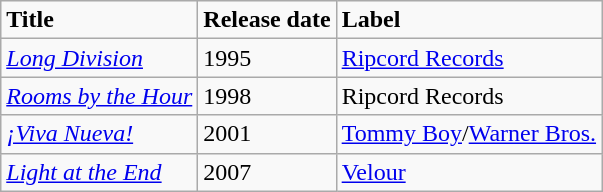<table class="wikitable">
<tr>
<td><strong>Title</strong></td>
<td><strong>Release date</strong></td>
<td><strong>Label</strong></td>
</tr>
<tr>
<td><em><a href='#'>Long Division</a></em></td>
<td>1995</td>
<td><a href='#'>Ripcord Records</a></td>
</tr>
<tr>
<td><em><a href='#'>Rooms by the Hour</a></em></td>
<td>1998</td>
<td>Ripcord Records</td>
</tr>
<tr>
<td><em><a href='#'>¡Viva Nueva!</a></em></td>
<td>2001</td>
<td><a href='#'>Tommy Boy</a>/<a href='#'>Warner Bros.</a></td>
</tr>
<tr>
<td><em><a href='#'>Light at the End</a></em></td>
<td>2007</td>
<td><a href='#'>Velour</a></td>
</tr>
</table>
